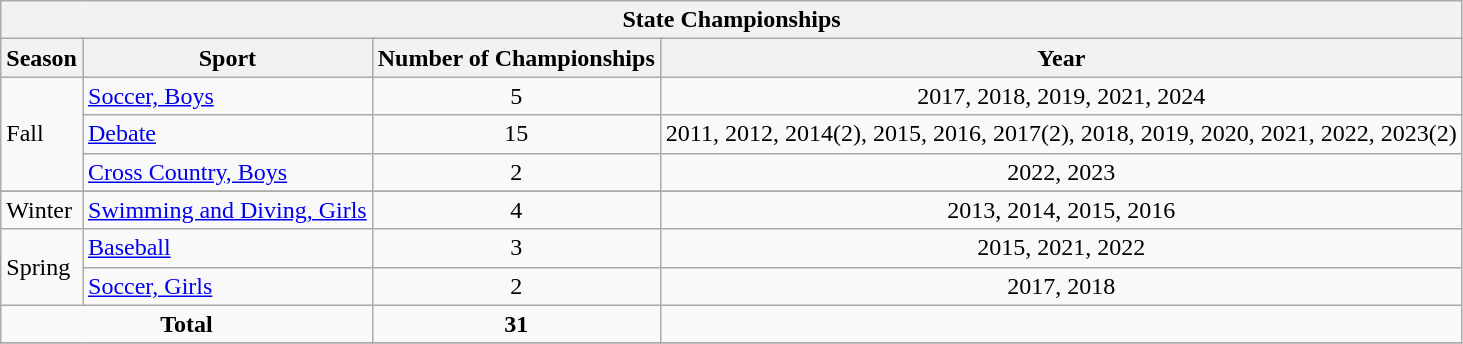<table class="wikitable sortable">
<tr>
<th colspan="4">State Championships</th>
</tr>
<tr>
<th>Season</th>
<th>Sport</th>
<th>Number of Championships</th>
<th>Year</th>
</tr>
<tr>
<td rowspan="3">Fall</td>
<td><a href='#'>Soccer, Boys</a></td>
<td align="center">5</td>
<td align="center">2017, 2018, 2019, 2021, 2024</td>
</tr>
<tr>
<td><a href='#'>Debate</a></td>
<td align="center">15</td>
<td align="center">2011, 2012, 2014(2), 2015, 2016, 2017(2), 2018, 2019, 2020, 2021, 2022, 2023(2)</td>
</tr>
<tr>
<td><a href='#'>Cross Country, Boys</a></td>
<td align="center">2</td>
<td align="center">2022, 2023</td>
</tr>
<tr>
</tr>
<tr>
<td rowspan="1">Winter</td>
<td><a href='#'>Swimming and Diving, Girls</a></td>
<td align="center">4</td>
<td align="center">2013, 2014, 2015, 2016</td>
</tr>
<tr>
<td rowspan="2">Spring</td>
<td><a href='#'>Baseball</a></td>
<td align="center">3</td>
<td align="center">2015, 2021, 2022</td>
</tr>
<tr>
<td><a href='#'>Soccer, Girls</a></td>
<td align="center">2</td>
<td align="center">2017, 2018</td>
</tr>
<tr>
<td align="center" colspan="2"><strong>Total</strong></td>
<td align="center"><strong>31</strong></td>
<td></td>
</tr>
<tr>
</tr>
</table>
